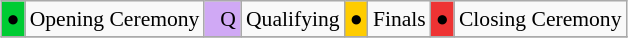<table class="wikitable" style="margin:0.5em auto; font-size:90%;">
<tr>
<td bgcolor=#00cc33>●</td>
<td>Opening Ceremony</td>
<td bgcolor=#d0a9f5> Q</td>
<td>Qualifying</td>
<td bgcolor=#ffcc00>●</td>
<td>Finals</td>
<td bgcolor=#ee3333>●</td>
<td>Closing Ceremony</td>
</tr>
<tr>
</tr>
</table>
